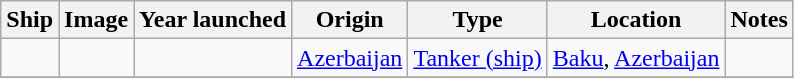<table class="wikitable sortable">
<tr>
<th>Ship</th>
<th>Image</th>
<th>Year launched</th>
<th>Origin</th>
<th>Type</th>
<th>Location</th>
<th>Notes</th>
</tr>
<tr>
<td></td>
<td></td>
<td></td>
<td> <a href='#'>Azerbaijan</a></td>
<td><a href='#'>Tanker (ship)</a></td>
<td><a href='#'>Baku</a>, <a href='#'>Azerbaijan</a></td>
<td></td>
</tr>
<tr>
</tr>
</table>
